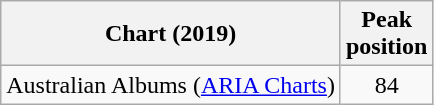<table class="wikitable">
<tr>
<th>Chart (2019)</th>
<th>Peak<br>position</th>
</tr>
<tr>
<td>Australian Albums (<a href='#'>ARIA Charts</a>)</td>
<td align="center">84</td>
</tr>
</table>
